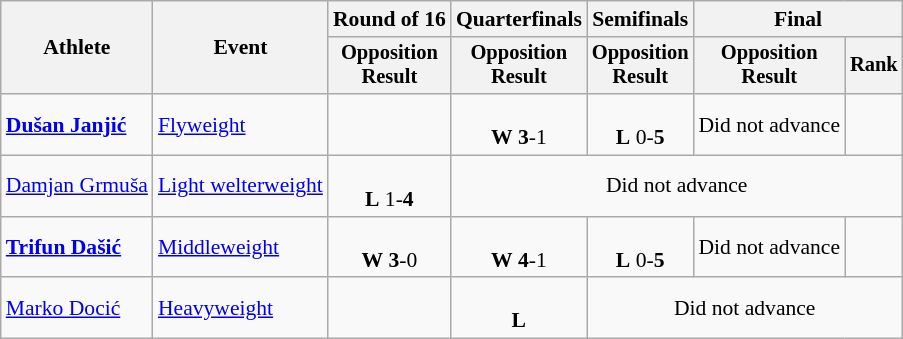<table class="wikitable" style="font-size:90%">
<tr>
<th rowspan=2>Athlete</th>
<th rowspan=2>Event</th>
<th>Round of 16</th>
<th>Quarterfinals</th>
<th>Semifinals</th>
<th colspan=2>Final</th>
</tr>
<tr style="font-size:95%">
<th>Opposition<br>Result</th>
<th>Opposition<br>Result</th>
<th>Opposition<br>Result</th>
<th>Opposition<br>Result</th>
<th>Rank</th>
</tr>
<tr align=center>
<td align=left><strong><a href='#'>Dušan Janjić</a></strong></td>
<td align=left><a href='#'>Flyweight</a></td>
<td></td>
<td><br><strong>W</strong> <strong>3</strong>-1</td>
<td><br><strong>L</strong> 0-<strong>5</strong></td>
<td>Did not advance</td>
<td></td>
</tr>
<tr align=center>
<td align=left><a href='#'>Damjan Grmuša</a></td>
<td align=left><a href='#'>Light welterweight</a></td>
<td><br><strong>L</strong> 1-<strong>4</strong></td>
<td colspan=4>Did not advance</td>
</tr>
<tr align=center>
<td align=left><strong><a href='#'>Trifun Dašić</a></strong></td>
<td align=left><a href='#'>Middleweight</a></td>
<td><br><strong>W</strong> <strong>3</strong>-0</td>
<td><br><strong>W</strong> <strong>4</strong>-1</td>
<td><br><strong>L</strong> 0-<strong>5</strong></td>
<td>Did not advance</td>
<td></td>
</tr>
<tr align=center>
<td align=left><a href='#'>Marko Docić</a></td>
<td align=left><a href='#'>Heavyweight</a></td>
<td></td>
<td><br><strong>L</strong> </td>
<td colspan=3>Did not advance</td>
</tr>
</table>
